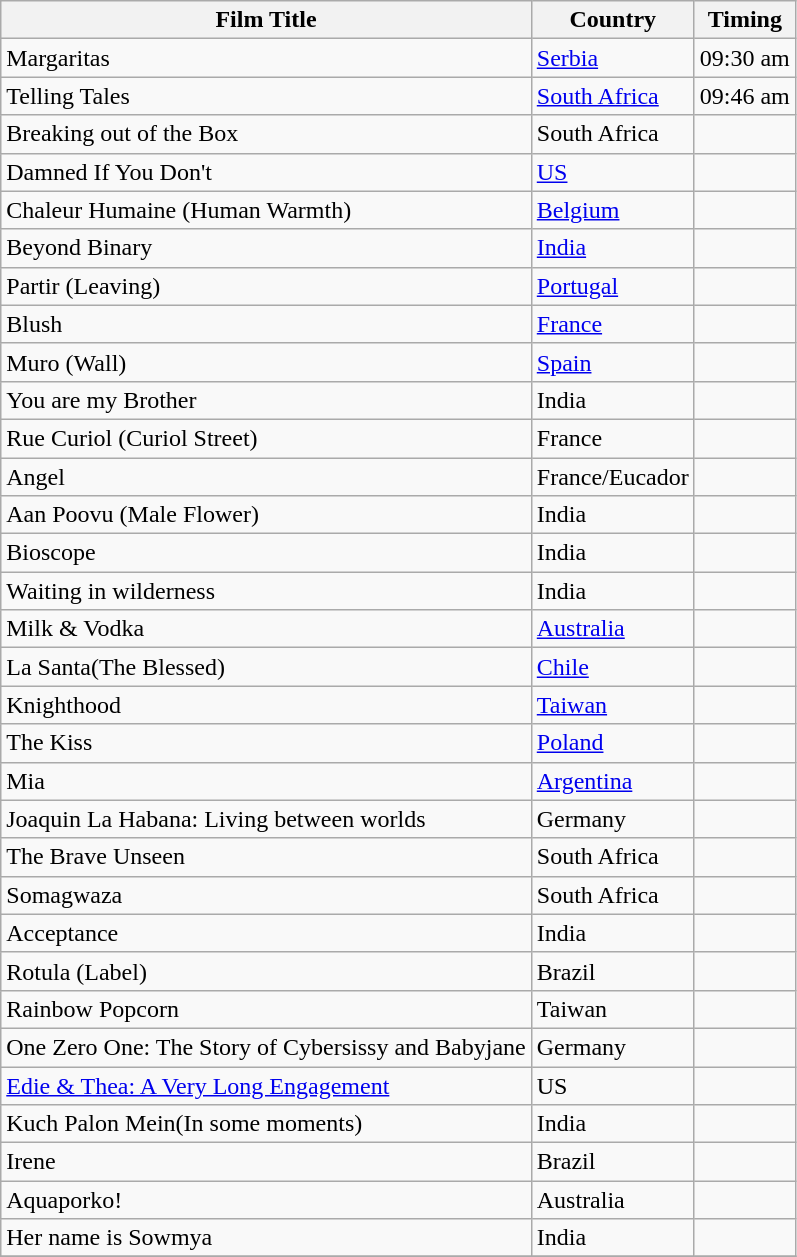<table class="wikitable">
<tr>
<th>Film Title</th>
<th>Country</th>
<th>Timing</th>
</tr>
<tr>
<td>Margaritas</td>
<td><a href='#'>Serbia</a></td>
<td>09:30 am</td>
</tr>
<tr>
<td>Telling Tales</td>
<td><a href='#'>South Africa</a></td>
<td>09:46 am</td>
</tr>
<tr>
<td>Breaking out of the Box</td>
<td>South Africa</td>
<td></td>
</tr>
<tr>
<td>Damned If You Don't</td>
<td><a href='#'>US</a></td>
<td></td>
</tr>
<tr>
<td>Chaleur Humaine (Human Warmth)</td>
<td><a href='#'>Belgium</a></td>
<td></td>
</tr>
<tr>
<td>Beyond Binary</td>
<td><a href='#'>India</a></td>
<td></td>
</tr>
<tr>
<td>Partir (Leaving)</td>
<td><a href='#'>Portugal</a></td>
<td></td>
</tr>
<tr>
<td>Blush</td>
<td><a href='#'>France</a></td>
<td></td>
</tr>
<tr>
<td>Muro (Wall)</td>
<td><a href='#'>Spain</a></td>
<td></td>
</tr>
<tr>
<td>You are my Brother</td>
<td>India</td>
<td></td>
</tr>
<tr>
<td>Rue Curiol (Curiol Street)</td>
<td>France</td>
<td></td>
</tr>
<tr>
<td>Angel</td>
<td>France/Eucador</td>
<td></td>
</tr>
<tr>
<td>Aan Poovu (Male Flower)</td>
<td>India</td>
<td></td>
</tr>
<tr>
<td>Bioscope</td>
<td>India</td>
<td></td>
</tr>
<tr>
<td>Waiting in wilderness</td>
<td>India</td>
<td></td>
</tr>
<tr>
<td>Milk & Vodka</td>
<td><a href='#'>Australia</a></td>
<td></td>
</tr>
<tr>
<td>La Santa(The Blessed)</td>
<td><a href='#'>Chile</a></td>
<td></td>
</tr>
<tr>
<td>Knighthood</td>
<td><a href='#'>Taiwan</a></td>
<td></td>
</tr>
<tr>
<td>The Kiss</td>
<td><a href='#'>Poland</a></td>
<td></td>
</tr>
<tr>
<td>Mia</td>
<td><a href='#'>Argentina</a></td>
<td></td>
</tr>
<tr>
<td>Joaquin La Habana: Living between worlds</td>
<td>Germany</td>
<td></td>
</tr>
<tr>
<td>The Brave Unseen</td>
<td>South Africa</td>
<td></td>
</tr>
<tr>
<td>Somagwaza</td>
<td>South Africa</td>
<td></td>
</tr>
<tr>
<td>Acceptance</td>
<td>India</td>
<td></td>
</tr>
<tr>
<td>Rotula (Label)</td>
<td>Brazil</td>
<td></td>
</tr>
<tr>
<td>Rainbow Popcorn</td>
<td>Taiwan</td>
<td></td>
</tr>
<tr>
<td>One Zero One: The Story of Cybersissy and Babyjane</td>
<td>Germany</td>
<td></td>
</tr>
<tr>
<td><a href='#'>Edie & Thea: A Very Long Engagement</a></td>
<td>US</td>
<td></td>
</tr>
<tr>
<td>Kuch Palon Mein(In some moments)</td>
<td>India</td>
<td></td>
</tr>
<tr>
<td>Irene</td>
<td>Brazil</td>
<td></td>
</tr>
<tr>
<td>Aquaporko!</td>
<td>Australia</td>
<td></td>
</tr>
<tr>
<td>Her name is Sowmya</td>
<td>India</td>
<td></td>
</tr>
<tr>
</tr>
</table>
